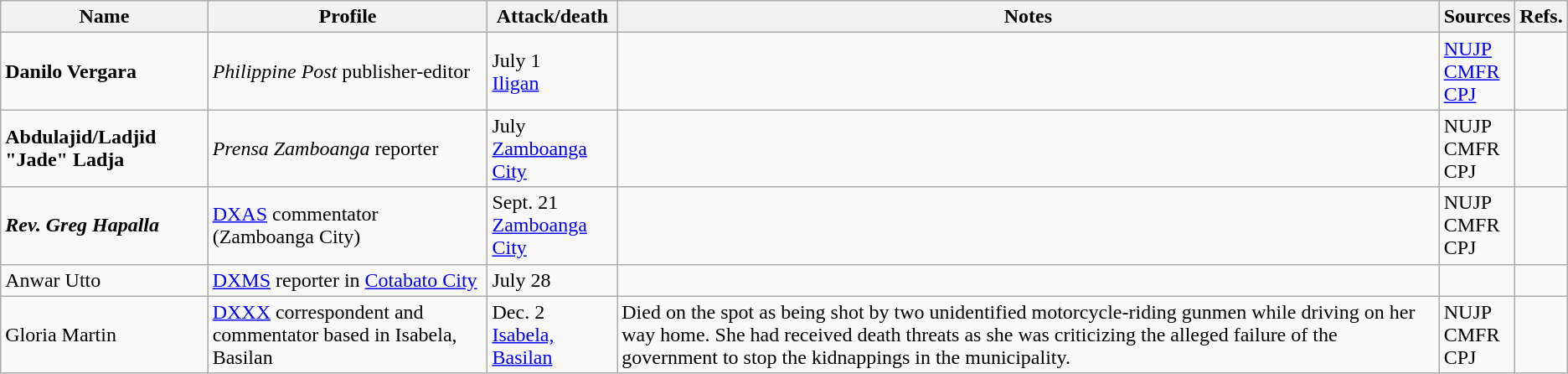<table class="wikitable">
<tr>
<th>Name</th>
<th>Profile</th>
<th>Attack/death</th>
<th>Notes</th>
<th>Sources</th>
<th>Refs.</th>
</tr>
<tr>
<td><strong>Danilo Vergara</strong></td>
<td><em>Philippine Post</em> publisher-editor</td>
<td>July 1<br><a href='#'>Iligan</a></td>
<td></td>
<td><a href='#'>NUJP</a><br><a href='#'>CMFR</a><br><a href='#'>CPJ</a></td>
<td><br></td>
</tr>
<tr>
<td><strong>Abdulajid/Ladjid "Jade" Ladja</strong></td>
<td><em>Prensa Zamboanga</em> reporter</td>
<td>July<br><a href='#'>Zamboanga City</a></td>
<td></td>
<td>NUJP<br>CMFR<br>CPJ</td>
<td><br></td>
</tr>
<tr>
<td><strong><em>Rev.<em> Greg Hapalla<strong></td>
<td><a href='#'>DXAS</a> commentator (Zamboanga City)<br></td>
<td>Sept. 21<br><a href='#'>Zamboanga City</a></td>
<td></td>
<td>NUJP<br>CMFR<br>CPJ</td>
<td><br></td>
</tr>
<tr>
<td></strong>Anwar Utto<strong></td>
<td><a href='#'>DXMS</a> reporter in <a href='#'>Cotabato City</a></td>
<td></em>July 28<em></td>
<td></td>
<td></td>
<td></td>
</tr>
<tr>
<td></strong>Gloria Martin<strong></td>
<td><a href='#'>DXXX</a> correspondent and commentator based in Isabela, Basilan</td>
<td>Dec. 2<br><a href='#'>Isabela, Basilan</a></td>
<td>Died on the spot as being shot by two unidentified motorcycle-riding gunmen while driving on her way home. She had received death threats as she was criticizing the alleged failure of the government to stop the kidnappings in the municipality.</td>
<td>NUJP<br>CMFR<br>CPJ</td>
<td><br></td>
</tr>
</table>
